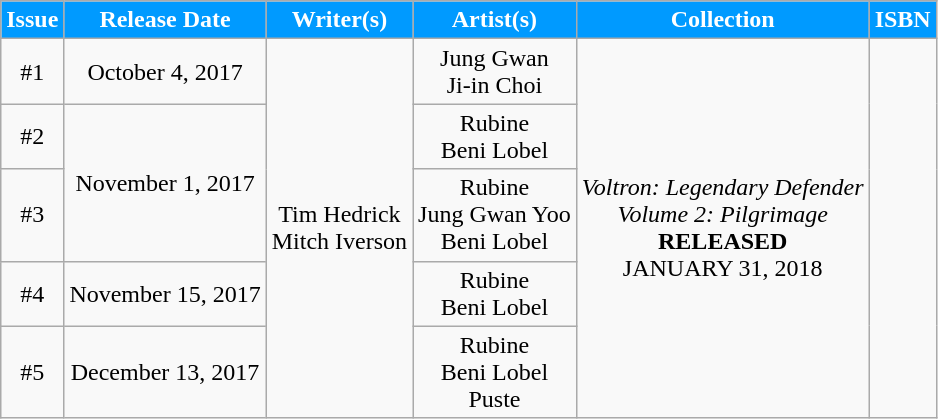<table class="wikitable" style="text-align: center">
<tr>
<th style="background:#009AFF; color:#fff;">Issue</th>
<th style="background:#009AFF; color:#fff;">Release Date</th>
<th style="background:#009AFF; color:#fff;">Writer(s)</th>
<th style="background:#009AFF; color:#fff;">Artist(s)</th>
<th style="background:#009AFF; color:#fff;">Collection</th>
<th style="background:#009AFF; color:#fff;">ISBN</th>
</tr>
<tr>
<td>#1</td>
<td>October 4, 2017</td>
<td rowspan=5>Tim Hedrick<br>Mitch Iverson</td>
<td>Jung Gwan<br>Ji-in Choi</td>
<td rowspan=5><em>Voltron: Legendary Defender<br>Volume 2: Pilgrimage</em><br><span><strong>RELEASED</strong><br>JANUARY 31, 2018</span></td>
<td rowspan=5></td>
</tr>
<tr>
<td>#2</td>
<td rowspan=2>November 1, 2017</td>
<td>Rubine<br>Beni Lobel</td>
</tr>
<tr>
<td>#3</td>
<td>Rubine<br>Jung Gwan Yoo<br>Beni Lobel</td>
</tr>
<tr>
<td>#4</td>
<td>November 15, 2017</td>
<td>Rubine<br>Beni Lobel</td>
</tr>
<tr>
<td>#5</td>
<td>December 13, 2017</td>
<td>Rubine<br>Beni Lobel<br>Puste</td>
</tr>
</table>
